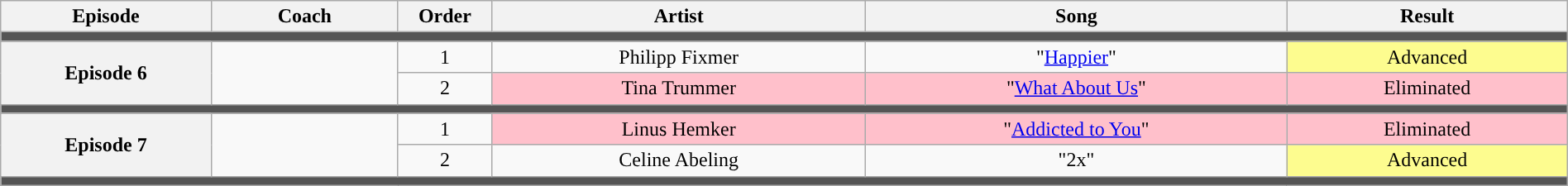<table class="wikitable" style="text-align: center; width:100%;">
<tr>
<th scope="col" style="width:09%;">Episode</th>
<th style="width:08%;">Coach</th>
<th style="width:04%;">Order</th>
<th style="width:16%;">Artist</th>
<th style="width:18%;">Song</th>
<th style="width:12%;">Result</th>
</tr>
<tr>
<td colspan="6" style="background:#555;"></td>
</tr>
<tr>
<th rowspan="2">Episode 6<br><small></small></th>
<td rowspan="2" scope="row"></td>
<td>1</td>
<td>Philipp Fixmer</td>
<td>"<a href='#'>Happier</a>"</td>
<td style="background:#fdfc8f;">Advanced</td>
</tr>
<tr>
<td>2</td>
<td style="background:pink;">Tina Trummer</td>
<td style="background:pink;">"<a href='#'>What About Us</a>"</td>
<td style="background:pink;">Eliminated</td>
</tr>
<tr>
<td colspan="6" style="background:#555;"></td>
</tr>
<tr>
<th rowspan="2">Episode 7<br><small></small></th>
<td rowspan="2" scope="row"></td>
<td>1</td>
<td style="background:pink;">Linus Hemker</td>
<td style="background:pink;">"<a href='#'>Addicted to You</a>"</td>
<td style="background:pink;">Eliminated</td>
</tr>
<tr>
<td>2</td>
<td>Celine Abeling</td>
<td>"2x"</td>
<td style="background:#fdfc8f;">Advanced</td>
</tr>
<tr>
<td colspan="6" style="background:#555;"></td>
</tr>
</table>
